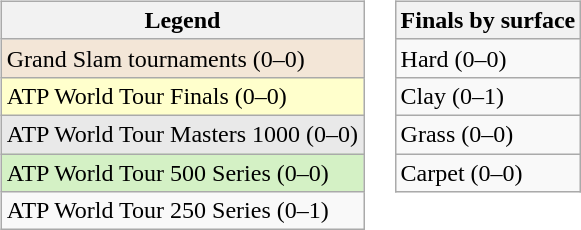<table>
<tr valign=top>
<td><br><table class=wikitable>
<tr>
<th>Legend</th>
</tr>
<tr style=background:#f3e6d7>
<td>Grand Slam tournaments (0–0)</td>
</tr>
<tr style=background:#ffffcc>
<td>ATP World Tour Finals (0–0)</td>
</tr>
<tr style=background:#e9e9e9>
<td>ATP World Tour Masters 1000 (0–0)</td>
</tr>
<tr style=background:#d4f1c5>
<td>ATP World Tour 500 Series (0–0)</td>
</tr>
<tr>
<td>ATP World Tour 250 Series (0–1)</td>
</tr>
</table>
</td>
<td><br><table class=wikitable>
<tr>
<th>Finals by surface</th>
</tr>
<tr>
<td>Hard (0–0)</td>
</tr>
<tr>
<td>Clay (0–1)</td>
</tr>
<tr>
<td>Grass (0–0)</td>
</tr>
<tr>
<td>Carpet (0–0)</td>
</tr>
</table>
</td>
</tr>
</table>
